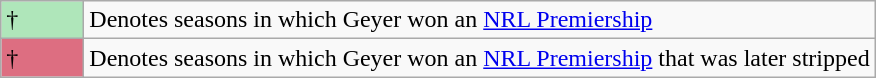<table class="wikitable">
<tr>
<td style="background:#afe6ba; width:3em;">†</td>
<td>Denotes seasons in which Geyer won an <a href='#'>NRL Premiership</a></td>
</tr>
<tr>
<td style="background:#DD6E81; width:3em;">†</td>
<td>Denotes seasons in which Geyer won an <a href='#'>NRL Premiership</a> that was later stripped</td>
</tr>
</table>
